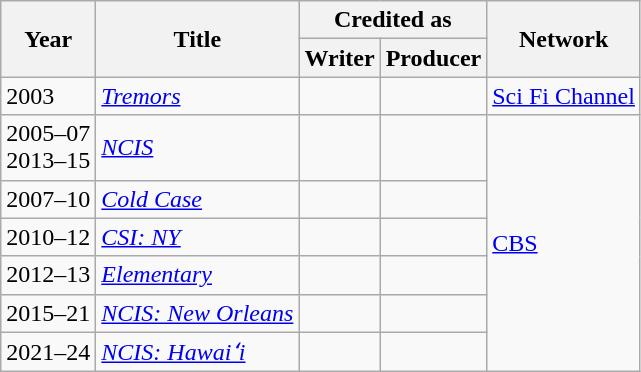<table class="wikitable">
<tr>
<th rowspan="2">Year</th>
<th rowspan="2">Title</th>
<th colspan="2">Credited as</th>
<th rowspan="2">Network</th>
</tr>
<tr>
<th><strong>Writer</strong></th>
<th><strong>Producer</strong></th>
</tr>
<tr>
<td>2003</td>
<td><em><a href='#'>Tremors</a></em></td>
<td></td>
<td></td>
<td><a href='#'>Sci Fi Channel</a></td>
</tr>
<tr>
<td>2005–07 <br> 2013–15</td>
<td><em><a href='#'>NCIS</a></em></td>
<td></td>
<td></td>
<td rowspan="6"><a href='#'>CBS</a></td>
</tr>
<tr>
<td>2007–10</td>
<td><em><a href='#'>Cold Case</a></em></td>
<td></td>
<td></td>
</tr>
<tr>
<td>2010–12</td>
<td><em><a href='#'>CSI: NY</a></em></td>
<td></td>
<td></td>
</tr>
<tr>
<td>2012–13</td>
<td><em><a href='#'>Elementary</a></em></td>
<td></td>
<td></td>
</tr>
<tr>
<td>2015–21</td>
<td><em><a href='#'>NCIS: New Orleans</a></em></td>
<td></td>
<td></td>
</tr>
<tr>
<td>2021–24</td>
<td><em><a href='#'>NCIS: Hawaiʻi</a></em></td>
<td></td>
<td></td>
</tr>
</table>
